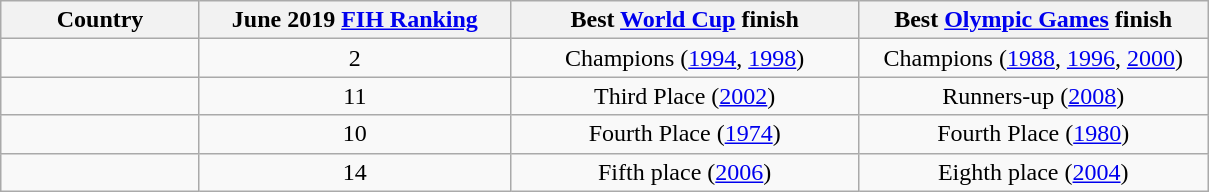<table class="wikitable">
<tr>
<th style="width:125px;">Country</th>
<th style="width:200px;">June 2019 <a href='#'>FIH Ranking</a></th>
<th style="width:225px;">Best <a href='#'>World Cup</a> finish</th>
<th style="width:225px;">Best <a href='#'>Olympic Games</a> finish</th>
</tr>
<tr style="text-align:center;">
<td style="text-align:left;"></td>
<td>2</td>
<td>Champions (<a href='#'>1994</a>, <a href='#'>1998</a>)</td>
<td>Champions (<a href='#'>1988</a>, <a href='#'>1996</a>, <a href='#'>2000</a>)</td>
</tr>
<tr style="text-align:center;">
<td style="text-align:left;"></td>
<td>11</td>
<td>Third Place (<a href='#'>2002</a>)</td>
<td>Runners-up (<a href='#'>2008</a>)</td>
</tr>
<tr style="text-align:center;">
<td style="text-align:left;"></td>
<td>10</td>
<td>Fourth Place (<a href='#'>1974</a>)</td>
<td>Fourth Place (<a href='#'>1980</a>)</td>
</tr>
<tr style="text-align:center;">
<td style="text-align:left;"></td>
<td>14</td>
<td>Fifth place (<a href='#'>2006</a>)</td>
<td>Eighth place (<a href='#'>2004</a>)</td>
</tr>
</table>
